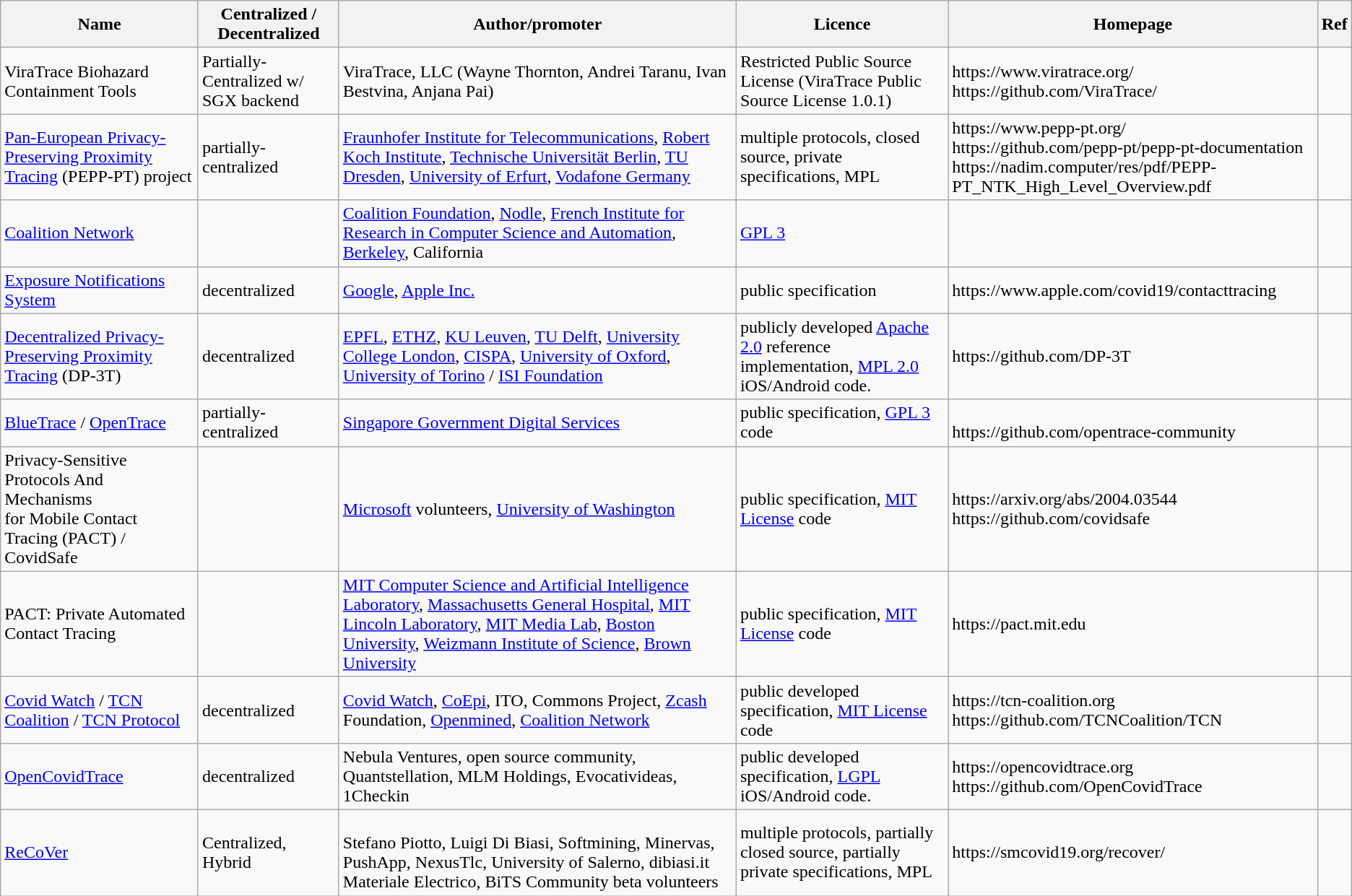<table class="wikitable sortable">
<tr>
<th>Name</th>
<th>Centralized / Decentralized</th>
<th>Author/promoter</th>
<th>Licence</th>
<th>Homepage</th>
<th>Ref</th>
</tr>
<tr>
<td>ViraTrace Biohazard Containment Tools</td>
<td>Partially-Centralized w/ SGX backend</td>
<td>ViraTrace, LLC (Wayne Thornton, Andrei Taranu, Ivan Bestvina, Anjana Pai)</td>
<td>Restricted Public Source License (ViraTrace Public Source License 1.0.1)</td>
<td>https://www.viratrace.org/<br>https://github.com/ViraTrace/</td>
<td></td>
</tr>
<tr>
<td><a href='#'>Pan-European Privacy-Preserving Proximity Tracing</a> (PEPP-PT) project</td>
<td>partially-centralized</td>
<td><a href='#'>Fraunhofer Institute for Telecommunications</a>, <a href='#'>Robert Koch Institute</a>, <a href='#'>Technische Universität Berlin</a>, <a href='#'>TU Dresden</a>, <a href='#'>University of Erfurt</a>, <a href='#'>Vodafone Germany</a></td>
<td>multiple protocols, closed source, private specifications, MPL</td>
<td>https://www.pepp-pt.org/ <br>https://github.com/pepp-pt/pepp-pt-documentation<br> https://nadim.computer/res/pdf/PEPP-PT_NTK_High_Level_Overview.pdf</td>
<td></td>
</tr>
<tr>
<td><a href='#'>Coalition Network</a></td>
<td></td>
<td><a href='#'>Coalition Foundation</a>, <a href='#'>Nodle</a>, <a href='#'>French Institute for Research in Computer Science and Automation</a>, <a href='#'>Berkeley</a>, California</td>
<td><a href='#'>GPL 3</a></td>
<td></td>
<td></td>
</tr>
<tr>
<td><a href='#'>Exposure Notifications System</a></td>
<td>decentralized</td>
<td><a href='#'>Google</a>, <a href='#'>Apple Inc.</a></td>
<td>public specification</td>
<td>https://www.apple.com/covid19/contacttracing</td>
<td></td>
</tr>
<tr>
<td><a href='#'>Decentralized Privacy-Preserving Proximity Tracing</a> (DP-3T)</td>
<td>decentralized</td>
<td><a href='#'>EPFL</a>, <a href='#'>ETHZ</a>, <a href='#'>KU Leuven</a>, <a href='#'>TU Delft</a>, <a href='#'>University College London</a>, <a href='#'>CISPA</a>, <a href='#'>University of Oxford</a>, <a href='#'>University of Torino</a> / <a href='#'>ISI Foundation</a></td>
<td>publicly developed <a href='#'>Apache 2.0</a> reference implementation, <a href='#'>MPL 2.0</a> iOS/Android code.</td>
<td>https://github.com/DP-3T</td>
<td></td>
</tr>
<tr>
<td><a href='#'>BlueTrace</a> / <a href='#'>OpenTrace</a></td>
<td>partially-centralized</td>
<td><a href='#'>Singapore Government Digital Services</a></td>
<td>public specification, <a href='#'>GPL 3</a> code</td>
<td><br> https://github.com/opentrace-community</td>
<td></td>
</tr>
<tr>
<td>Privacy-Sensitive Protocols And Mechanisms<br>for Mobile Contact Tracing (PACT) / CovidSafe</td>
<td></td>
<td><a href='#'>Microsoft</a> volunteers, <a href='#'>University of Washington</a></td>
<td>public specification, <a href='#'>MIT License</a> code</td>
<td>https://arxiv.org/abs/2004.03544<br> https://github.com/covidsafe</td>
<td><br></td>
</tr>
<tr>
<td>PACT: Private Automated Contact Tracing</td>
<td></td>
<td><a href='#'>MIT Computer Science and Artificial Intelligence Laboratory</a>, <a href='#'>Massachusetts General Hospital</a>, <a href='#'>MIT Lincoln Laboratory</a>, <a href='#'>MIT Media Lab</a>, <a href='#'>Boston University</a>, <a href='#'>Weizmann Institute of Science</a>, <a href='#'>Brown University</a></td>
<td>public specification, <a href='#'>MIT License</a> code</td>
<td>https://pact.mit.edu</td>
<td><br>

</td>
</tr>
<tr>
<td><a href='#'>Covid Watch</a> / <a href='#'>TCN Coalition</a> / <a href='#'>TCN Protocol</a></td>
<td>decentralized</td>
<td><a href='#'>Covid Watch</a>, <a href='#'>CoEpi</a>, ITO, Commons Project, <a href='#'>Zcash</a> Foundation, <a href='#'>Openmined</a>, <a href='#'>Coalition Network</a></td>
<td>public developed specification, <a href='#'>MIT License</a> code</td>
<td>https://tcn-coalition.org <br> https://github.com/TCNCoalition/TCN</td>
<td></td>
</tr>
<tr>
<td><a href='#'>OpenCovidTrace</a></td>
<td>decentralized</td>
<td>Nebula Ventures, open source community, Quantstellation, MLM Holdings, Evocativideas, 1Checkin</td>
<td>public developed specification, <a href='#'>LGPL</a> iOS/Android code.</td>
<td>https://opencovidtrace.org <br> https://github.com/OpenCovidTrace</td>
<td></td>
</tr>
<tr>
<td><a href='#'>ReCoVer</a></td>
<td>Centralized, Hybrid</td>
<td><br>Stefano Piotto, Luigi Di Biasi, Softmining, Minervas, PushApp, NexusTlc, University of Salerno, dibiasi.it Materiale Electrico, BiTS Community beta volunteers</td>
<td>multiple protocols, partially closed source, partially private specifications, MPL</td>
<td>https://smcovid19.org/recover/</td>
<td></td>
</tr>
</table>
